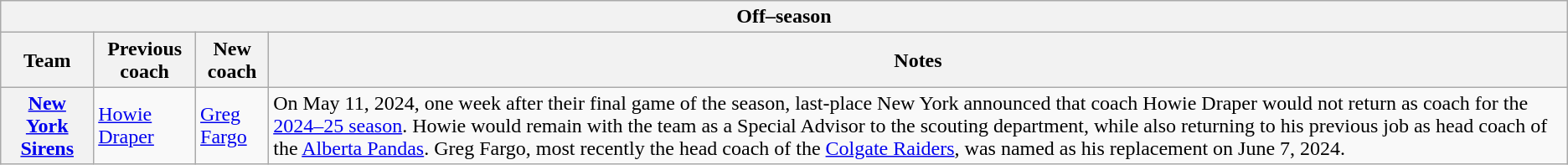<table class="wikitable">
<tr>
<th scope="colgroup" colspan="4">Off–season</th>
</tr>
<tr>
<th scope="col">Team</th>
<th scope="col">Previous coach</th>
<th scope="col">New coach</th>
<th scope="col">Notes</th>
</tr>
<tr>
<th scope="row"><a href='#'>New York Sirens</a></th>
<td><a href='#'>Howie Draper</a></td>
<td><a href='#'>Greg Fargo</a></td>
<td>On May 11, 2024, one week after their final game of the season, last-place New York announced that coach Howie Draper would not return as coach for the <a href='#'>2024–25 season</a>. Howie would remain with the team as a Special Advisor to the scouting department, while also returning to his previous job as head coach of the <a href='#'>Alberta Pandas</a>. Greg Fargo, most recently the head coach of the <a href='#'>Colgate Raiders</a>, was named as his replacement on June 7, 2024.</td>
</tr>
</table>
